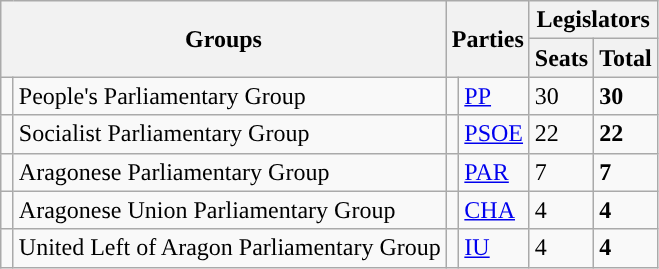<table class="wikitable" style="text-align:left;">
<tr>
<th rowspan="2" colspan="2">Groups</th>
<th rowspan="2" colspan="2">Parties</th>
<th colspan="2">Legislators</th>
</tr>
<tr>
<th>Seats</th>
<th>Total</th>
</tr>
<tr>
<td width="1" style="color:inherit;background:"></td>
<td>People's Parliamentary Group</td>
<td width="1" style="color:inherit;background:"></td>
<td><a href='#'>PP</a></td>
<td>30</td>
<td><strong>30</strong></td>
</tr>
<tr>
<td style="color:inherit;background:"></td>
<td>Socialist Parliamentary Group</td>
<td style="color:inherit;background:"></td>
<td><a href='#'>PSOE</a></td>
<td>22</td>
<td><strong>22</strong></td>
</tr>
<tr>
<td style="color:inherit;background:"></td>
<td>Aragonese Parliamentary Group</td>
<td style="color:inherit;background:"></td>
<td><a href='#'>PAR</a></td>
<td>7</td>
<td><strong>7</strong></td>
</tr>
<tr>
<td style="color:inherit;background:"></td>
<td>Aragonese Union Parliamentary Group</td>
<td style="color:inherit;background:"></td>
<td><a href='#'>CHA</a></td>
<td>4</td>
<td><strong>4</strong></td>
</tr>
<tr>
<td style="color:inherit;background:"></td>
<td>United Left of Aragon Parliamentary Group</td>
<td style="color:inherit;background:"></td>
<td><a href='#'>IU</a></td>
<td>4</td>
<td><strong>4</strong></td>
</tr>
</table>
